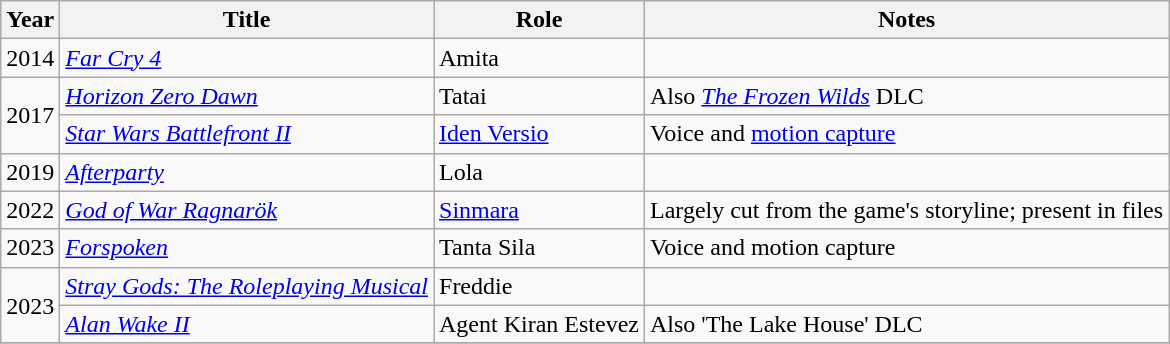<table class="wikitable sortable">
<tr>
<th>Year</th>
<th>Title</th>
<th>Role</th>
<th>Notes</th>
</tr>
<tr>
<td>2014</td>
<td><em><a href='#'>Far Cry 4</a></em></td>
<td>Amita</td>
<td></td>
</tr>
<tr>
<td rowspan="2">2017</td>
<td><em><a href='#'>Horizon Zero Dawn</a></em></td>
<td>Tatai</td>
<td>Also <em><a href='#'>The Frozen Wilds</a></em> DLC</td>
</tr>
<tr>
<td><em><a href='#'>Star Wars Battlefront II</a></em></td>
<td><a href='#'>Iden Versio</a></td>
<td>Voice and <a href='#'>motion capture</a></td>
</tr>
<tr>
<td>2019</td>
<td><em><a href='#'>Afterparty</a></em></td>
<td>Lola</td>
<td></td>
</tr>
<tr>
<td>2022</td>
<td><em><a href='#'>God of War Ragnarök</a></em></td>
<td><a href='#'>Sinmara</a></td>
<td>Largely cut from the game's storyline; present in files</td>
</tr>
<tr>
<td>2023</td>
<td><em><a href='#'>Forspoken</a></em></td>
<td>Tanta Sila</td>
<td>Voice and motion capture</td>
</tr>
<tr>
<td rowspan="2">2023</td>
<td><em><a href='#'>Stray Gods: The Roleplaying Musical</a></em></td>
<td>Freddie</td>
<td></td>
</tr>
<tr>
<td><em><a href='#'>Alan Wake II</a></em></td>
<td>Agent Kiran Estevez</td>
<td>Also 'The Lake House' DLC </td>
</tr>
<tr>
</tr>
</table>
